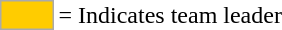<table>
<tr>
<td style="background-color:#FFCC00; border:1px solid #aaaaaa; width:2em;"></td>
<td>= Indicates team leader</td>
</tr>
</table>
